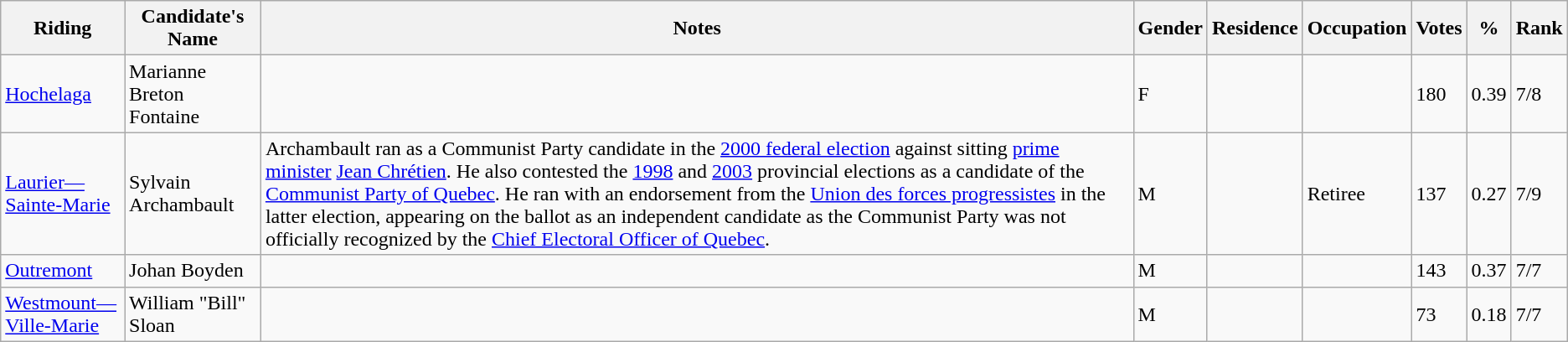<table class="wikitable sortable">
<tr>
<th>Riding<br></th>
<th>Candidate's Name</th>
<th>Notes</th>
<th>Gender</th>
<th>Residence</th>
<th>Occupation</th>
<th>Votes</th>
<th>%</th>
<th>Rank</th>
</tr>
<tr>
<td><a href='#'>Hochelaga</a></td>
<td>Marianne Breton Fontaine</td>
<td></td>
<td>F</td>
<td></td>
<td></td>
<td>180</td>
<td>0.39</td>
<td>7/8</td>
</tr>
<tr>
<td><a href='#'>Laurier—Sainte-Marie</a></td>
<td>Sylvain Archambault</td>
<td>Archambault ran as a Communist Party candidate in the <a href='#'>2000 federal election</a> against sitting <a href='#'>prime minister</a> <a href='#'>Jean Chrétien</a>. He also contested the <a href='#'>1998</a> and <a href='#'>2003</a> provincial elections as a candidate of the <a href='#'>Communist Party of Quebec</a>. He ran with an endorsement from the <a href='#'>Union des forces progressistes</a> in the latter election, appearing on the ballot as an independent candidate as the Communist Party was not officially recognized by the <a href='#'>Chief Electoral Officer of Quebec</a>.</td>
<td>M</td>
<td></td>
<td>Retiree</td>
<td>137</td>
<td>0.27</td>
<td>7/9</td>
</tr>
<tr>
<td><a href='#'>Outremont</a></td>
<td>Johan Boyden</td>
<td></td>
<td>M</td>
<td></td>
<td></td>
<td>143</td>
<td>0.37</td>
<td>7/7</td>
</tr>
<tr>
<td><a href='#'>Westmount—Ville-Marie</a></td>
<td>William "Bill" Sloan</td>
<td></td>
<td>M</td>
<td></td>
<td></td>
<td>73</td>
<td>0.18</td>
<td>7/7</td>
</tr>
</table>
